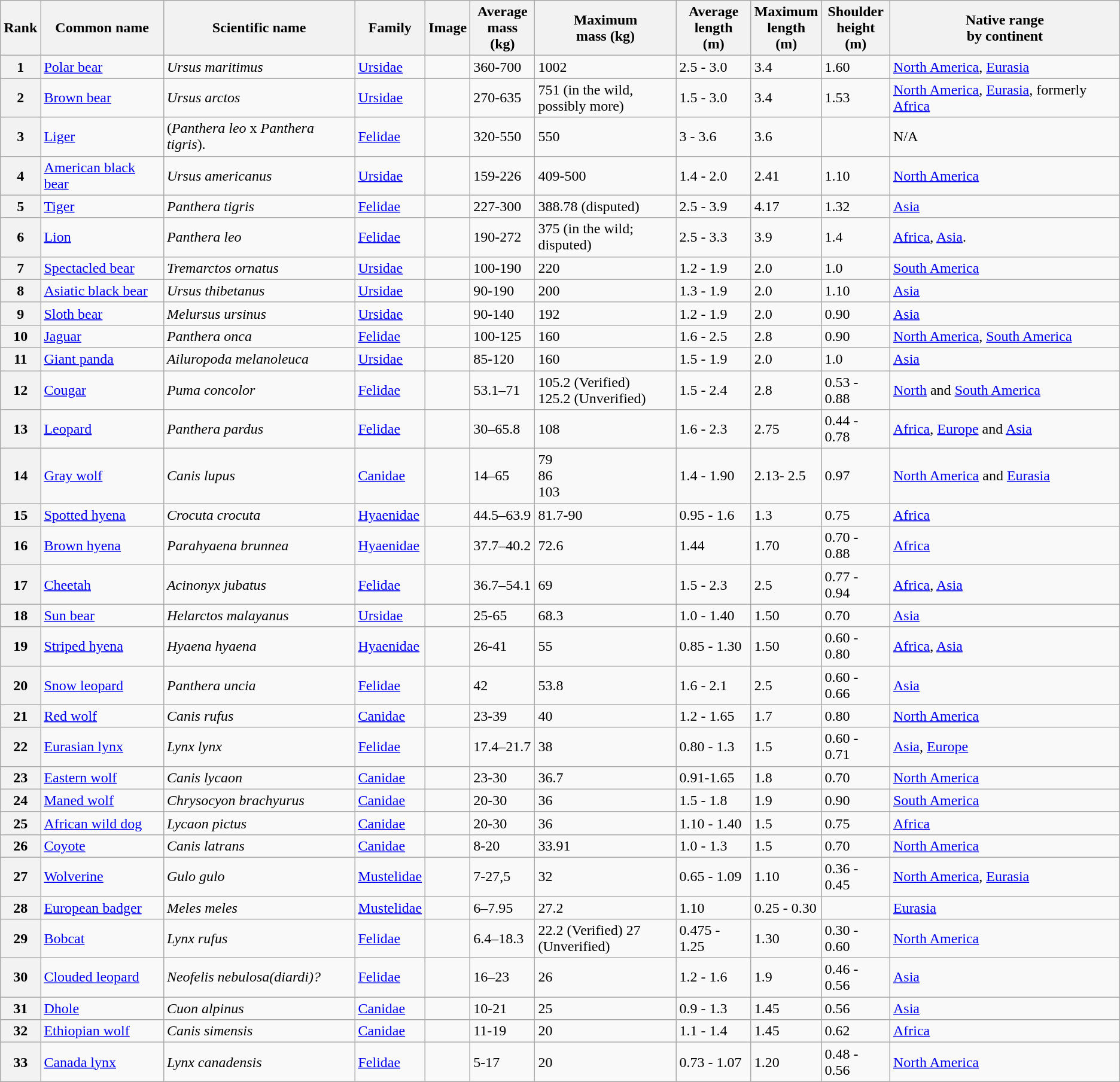<table class="wikitable sortable">
<tr>
<th>Rank</th>
<th>Common name</th>
<th>Scientific name</th>
<th>Family</th>
<th>Image</th>
<th>Average<br>mass (kg)</th>
<th width=150pt>Maximum<br>mass (kg)</th>
<th>Average<br>length<br>(m)</th>
<th>Maximum<br>length<br>(m)</th>
<th>Shoulder<br>height<br>(m)</th>
<th>Native range<br> by continent</th>
</tr>
<tr>
<th>1</th>
<td><a href='#'>Polar bear</a></td>
<td><em>Ursus maritimus</em></td>
<td><a href='#'>Ursidae</a></td>
<td></td>
<td>360-700</td>
<td>1002</td>
<td>2.5 - 3.0</td>
<td>3.4 </td>
<td>1.60</td>
<td><a href='#'>North America</a>, <a href='#'>Eurasia</a></td>
</tr>
<tr>
<th>2</th>
<td><a href='#'>Brown bear</a></td>
<td><em>Ursus arctos</em></td>
<td><a href='#'>Ursidae</a></td>
<td></td>
<td>270-635</td>
<td>751 (in the wild, possibly more)</td>
<td>1.5 - 3.0</td>
<td>3.4 </td>
<td>1.53</td>
<td><a href='#'>North America</a>, <a href='#'>Eurasia</a>, formerly <a href='#'>Africa</a></td>
</tr>
<tr>
<th>3</th>
<td><a href='#'>Liger</a></td>
<td>(<em>Panthera leo</em> x <em>Panthera tigris</em>).</td>
<td><a href='#'>Felidae</a></td>
<td></td>
<td>320-550</td>
<td>550</td>
<td>3 - 3.6</td>
<td>3.6</td>
<td></td>
<td>N/A</td>
</tr>
<tr>
<th>4</th>
<td><a href='#'>American black bear</a></td>
<td><em>Ursus americanus</em></td>
<td><a href='#'>Ursidae</a></td>
<td></td>
<td>159-226</td>
<td>409-500</td>
<td>1.4 - 2.0</td>
<td>2.41</td>
<td>1.10</td>
<td><a href='#'>North America</a></td>
</tr>
<tr>
<th>5</th>
<td><a href='#'>Tiger</a></td>
<td><em>Panthera tigris</em></td>
<td><a href='#'>Felidae</a></td>
<td></td>
<td>227-300</td>
<td>388.78 (disputed)</td>
<td>2.5 - 3.9</td>
<td>4.17</td>
<td>1.32</td>
<td><a href='#'>Asia</a></td>
</tr>
<tr>
<th>6</th>
<td><a href='#'>Lion</a></td>
<td><em> Panthera leo</em></td>
<td><a href='#'>Felidae</a></td>
<td></td>
<td>190-272</td>
<td>375 (in the wild; disputed)</td>
<td>2.5 - 3.3</td>
<td>3.9</td>
<td>1.4</td>
<td><a href='#'>Africa</a>, <a href='#'>Asia</a>.</td>
</tr>
<tr>
<th>7</th>
<td><a href='#'>Spectacled bear</a></td>
<td><em>Tremarctos ornatus</em></td>
<td><a href='#'>Ursidae</a></td>
<td></td>
<td>100-190</td>
<td>220</td>
<td>1.2 - 1.9</td>
<td>2.0</td>
<td>1.0</td>
<td><a href='#'>South America</a></td>
</tr>
<tr>
<th>8</th>
<td><a href='#'>Asiatic black bear</a></td>
<td><em>Ursus thibetanus</em></td>
<td><a href='#'>Ursidae</a></td>
<td></td>
<td>90-190</td>
<td>200</td>
<td>1.3 - 1.9</td>
<td>2.0</td>
<td>1.10</td>
<td><a href='#'>Asia</a></td>
</tr>
<tr>
<th>9</th>
<td><a href='#'>Sloth bear</a></td>
<td><em>Melursus ursinus</em></td>
<td><a href='#'>Ursidae</a></td>
<td></td>
<td>90-140</td>
<td>192</td>
<td>1.2 - 1.9</td>
<td>2.0 </td>
<td>0.90</td>
<td><a href='#'>Asia</a></td>
</tr>
<tr>
<th>10</th>
<td><a href='#'>Jaguar</a></td>
<td><em>Panthera onca</em></td>
<td><a href='#'>Felidae</a></td>
<td></td>
<td>100-125</td>
<td>160</td>
<td>1.6 - 2.5</td>
<td>2.8 </td>
<td>0.90</td>
<td><a href='#'>North America</a>, <a href='#'>South America</a></td>
</tr>
<tr>
<th>11</th>
<td><a href='#'>Giant panda</a></td>
<td><em>Ailuropoda melanoleuca</em></td>
<td><a href='#'>Ursidae</a></td>
<td></td>
<td>85-120</td>
<td>160</td>
<td>1.5 - 1.9</td>
<td>2.0</td>
<td>1.0</td>
<td><a href='#'>Asia</a></td>
</tr>
<tr>
<th>12</th>
<td><a href='#'>Cougar</a></td>
<td><em>Puma concolor</em></td>
<td><a href='#'>Felidae</a></td>
<td></td>
<td>53.1–71</td>
<td>105.2 (Verified)<br>125.2 (Unverified)</td>
<td>1.5 - 2.4</td>
<td>2.8</td>
<td>0.53 - 0.88</td>
<td><a href='#'>North</a> and <a href='#'>South America</a></td>
</tr>
<tr>
<th>13</th>
<td><a href='#'>Leopard</a></td>
<td><em>Panthera pardus</em></td>
<td><a href='#'>Felidae</a></td>
<td></td>
<td>30–65.8</td>
<td>108</td>
<td>1.6 - 2.3</td>
<td>2.75</td>
<td>0.44 - 0.78</td>
<td><a href='#'>Africa</a>, <a href='#'>Europe</a> and <a href='#'>Asia</a></td>
</tr>
<tr>
<th>14</th>
<td><a href='#'>Gray wolf</a></td>
<td><em>Canis lupus</em></td>
<td><a href='#'>Canidae</a></td>
<td></td>
<td>14–65</td>
<td>79<br>86<br>103 </td>
<td>1.4 - 1.90</td>
<td>2.13- 2.5</td>
<td>0.97</td>
<td><a href='#'>North America</a> and <a href='#'>Eurasia</a></td>
</tr>
<tr>
<th>15</th>
<td><a href='#'>Spotted hyena</a></td>
<td><em>Crocuta crocuta</em></td>
<td><a href='#'>Hyaenidae</a></td>
<td></td>
<td>44.5–63.9</td>
<td>81.7-90</td>
<td>0.95 - 1.6</td>
<td>1.3</td>
<td>0.75</td>
<td><a href='#'>Africa</a></td>
</tr>
<tr>
<th>16</th>
<td><a href='#'>Brown hyena</a></td>
<td><em>Parahyaena brunnea</em></td>
<td><a href='#'>Hyaenidae</a></td>
<td></td>
<td>37.7–40.2</td>
<td>72.6</td>
<td>1.44</td>
<td>1.70</td>
<td>0.70 - 0.88</td>
<td><a href='#'>Africa</a></td>
</tr>
<tr>
<th>17</th>
<td><a href='#'>Cheetah</a></td>
<td><em>Acinonyx jubatus</em></td>
<td><a href='#'>Felidae</a></td>
<td></td>
<td>36.7–54.1</td>
<td>69</td>
<td>1.5 - 2.3</td>
<td>2.5</td>
<td>0.77 - 0.94</td>
<td><a href='#'>Africa</a>, <a href='#'>Asia</a></td>
</tr>
<tr>
<th>18</th>
<td><a href='#'>Sun bear</a></td>
<td><em>Helarctos malayanus</em></td>
<td><a href='#'>Ursidae</a></td>
<td></td>
<td>25-65</td>
<td>68.3</td>
<td>1.0 - 1.40</td>
<td>1.50</td>
<td>0.70</td>
<td><a href='#'>Asia</a></td>
</tr>
<tr>
<th>19</th>
<td><a href='#'>Striped hyena</a></td>
<td><em>Hyaena hyaena</em></td>
<td><a href='#'>Hyaenidae</a></td>
<td></td>
<td>26-41</td>
<td> 55</td>
<td>0.85 - 1.30</td>
<td>1.50</td>
<td>0.60 - 0.80</td>
<td><a href='#'>Africa</a>, <a href='#'>Asia</a></td>
</tr>
<tr>
<th>20</th>
<td><a href='#'>Snow leopard</a></td>
<td><em>Panthera uncia</em></td>
<td><a href='#'>Felidae</a></td>
<td></td>
<td>42</td>
<td>53.8</td>
<td>1.6 - 2.1</td>
<td>2.5</td>
<td>0.60 - 0.66</td>
<td><a href='#'>Asia</a></td>
</tr>
<tr>
<th>21</th>
<td><a href='#'>Red wolf</a></td>
<td><em>Canis rufus</em></td>
<td><a href='#'>Canidae</a></td>
<td></td>
<td>23-39</td>
<td>40</td>
<td>1.2 - 1.65</td>
<td>1.7 </td>
<td>0.80</td>
<td><a href='#'>North America</a></td>
</tr>
<tr>
<th>22</th>
<td><a href='#'>Eurasian lynx</a></td>
<td><em>Lynx lynx</em></td>
<td><a href='#'>Felidae</a></td>
<td></td>
<td>17.4–21.7</td>
<td>38</td>
<td>0.80 - 1.3</td>
<td>1.5</td>
<td>0.60 - 0.71</td>
<td><a href='#'>Asia</a>, <a href='#'>Europe</a></td>
</tr>
<tr>
<th>23</th>
<td><a href='#'>Eastern wolf</a></td>
<td><em>Canis lycaon</em></td>
<td><a href='#'>Canidae</a></td>
<td></td>
<td>23-30</td>
<td>36.7</td>
<td>0.91-1.65</td>
<td>1.8</td>
<td>0.70</td>
<td><a href='#'>North America</a></td>
</tr>
<tr>
<th>24</th>
<td><a href='#'>Maned wolf</a></td>
<td><em>Chrysocyon brachyurus</em></td>
<td><a href='#'>Canidae</a></td>
<td></td>
<td>20-30</td>
<td>36</td>
<td>1.5 - 1.8  </td>
<td>1.9 </td>
<td>0.90</td>
<td><a href='#'>South America</a></td>
</tr>
<tr>
<th>25</th>
<td><a href='#'>African wild dog</a></td>
<td><em>Lycaon pictus</em></td>
<td><a href='#'>Canidae</a></td>
<td></td>
<td>20-30</td>
<td>36</td>
<td>1.10 - 1.40</td>
<td>1.5 </td>
<td>0.75</td>
<td><a href='#'>Africa</a></td>
</tr>
<tr>
<th>26</th>
<td><a href='#'>Coyote</a></td>
<td><em>Canis latrans</em></td>
<td><a href='#'>Canidae</a></td>
<td></td>
<td>8-20</td>
<td>33.91</td>
<td>1.0 - 1.3</td>
<td>1.5 </td>
<td>0.70</td>
<td><a href='#'>North America</a></td>
</tr>
<tr>
<th>27</th>
<td><a href='#'>Wolverine</a></td>
<td><em>Gulo gulo</em></td>
<td><a href='#'>Mustelidae</a></td>
<td></td>
<td>7-27,5</td>
<td>32</td>
<td>0.65 - 1.09</td>
<td>1.10</td>
<td>0.36 - 0.45</td>
<td><a href='#'>North America</a>, <a href='#'>Eurasia</a></td>
</tr>
<tr>
<th>28</th>
<td><a href='#'>European badger</a></td>
<td><em>Meles meles</em></td>
<td><a href='#'>Mustelidae</a></td>
<td></td>
<td>6–7.95</td>
<td>27.2</td>
<td 60–90>1.10</td>
<td>0.25 - 0.30</td>
<td></td>
<td><a href='#'>Eurasia</a></td>
</tr>
<tr>
<th>29</th>
<td><a href='#'>Bobcat</a></td>
<td><em>Lynx rufus</em></td>
<td><a href='#'>Felidae</a></td>
<td></td>
<td>6.4–18.3</td>
<td>22.2 (Verified) 27 (Unverified)</td>
<td>0.475 - 1.25</td>
<td>1.30</td>
<td>0.30 - 0.60</td>
<td><a href='#'>North America</a></td>
</tr>
<tr>
<th>30</th>
<td><a href='#'>Clouded leopard</a></td>
<td><em>Neofelis nebulosa(diardi)?</em></td>
<td><a href='#'>Felidae</a></td>
<td></td>
<td>16–23</td>
<td>26</td>
<td>1.2 - 1.6</td>
<td>1.9</td>
<td>0.46 - 0.56</td>
<td><a href='#'>Asia</a></td>
</tr>
<tr>
<th>31</th>
<td><a href='#'>Dhole</a></td>
<td><em>Cuon alpinus</em></td>
<td><a href='#'>Canidae</a></td>
<td></td>
<td>10-21</td>
<td>25</td>
<td>0.9 - 1.3 </td>
<td>1.45 </td>
<td>0.56</td>
<td><a href='#'>Asia</a></td>
</tr>
<tr>
<th>32</th>
<td><a href='#'>Ethiopian wolf</a></td>
<td><em>Canis simensis</em></td>
<td><a href='#'>Canidae</a></td>
<td></td>
<td>11-19</td>
<td>20</td>
<td>1.1 - 1.4</td>
<td>1.45 </td>
<td>0.62</td>
<td><a href='#'>Africa</a></td>
</tr>
<tr>
<th>33</th>
<td><a href='#'>Canada lynx</a></td>
<td><em>Lynx canadensis</em></td>
<td><a href='#'>Felidae</a></td>
<td></td>
<td>5-17</td>
<td>20</td>
<td>0.73 - 1.07</td>
<td>1.20</td>
<td>0.48 - 0.56</td>
<td><a href='#'>North America</a></td>
</tr>
</table>
